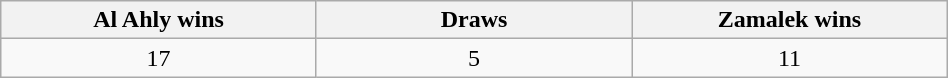<table class="wikitable" style="text-align:center; width:50%">
<tr>
<th width=100>Al Ahly wins</th>
<th width=100>Draws</th>
<th width=100>Zamalek wins</th>
</tr>
<tr>
<td>17</td>
<td>5</td>
<td>11</td>
</tr>
</table>
